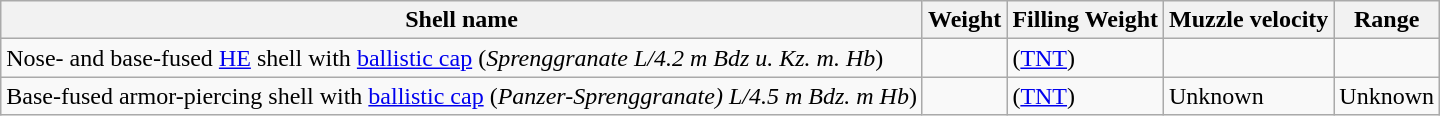<table class="wikitable" border="1">
<tr>
<th>Shell name</th>
<th>Weight</th>
<th>Filling Weight</th>
<th>Muzzle velocity</th>
<th>Range</th>
</tr>
<tr>
<td>Nose- and base-fused <a href='#'>HE</a> shell with <a href='#'>ballistic cap</a> (<em>Sprenggranate L/4.2 m Bdz u. Kz. m. Hb</em>)</td>
<td></td>
<td> (<a href='#'>TNT</a>)</td>
<td></td>
<td></td>
</tr>
<tr>
<td>Base-fused armor-piercing shell with <a href='#'>ballistic cap</a> (<em>Panzer-Sprenggranate) L/4.5 m Bdz. m Hb</em>)</td>
<td></td>
<td> (<a href='#'>TNT</a>)</td>
<td>Unknown</td>
<td>Unknown</td>
</tr>
</table>
